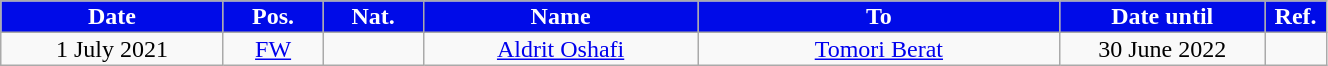<table class="wikitable sortable alternance" style="font-size:100%; text-align:center; line-height:14px; width:70%;">
<tr>
<th style="background:#000be8;color:#FFFFFF; width:120px;">Date</th>
<th style="background:#000be8;color:#FFFFFF; width:50px;">Pos.</th>
<th style="background:#000be8;color:#FFFFFF; width:50px;">Nat.</th>
<th style="background:#000be8;color:#FFFFFF; width:150px;">Name</th>
<th style="background:#000be8;color:#FFFFFF; width:200px;">To</th>
<th style="background:#000be8;color:#FFFFFF; width:110px;">Date until</th>
<th style="background:#000be8;color:#FFFFFF; width:25px;">Ref.</th>
</tr>
<tr>
<td>1 July 2021</td>
<td><a href='#'>FW</a></td>
<td></td>
<td><a href='#'>Aldrit Oshafi</a></td>
<td><a href='#'>Tomori Berat</a></td>
<td>30 June 2022</td>
<td></td>
</tr>
</table>
